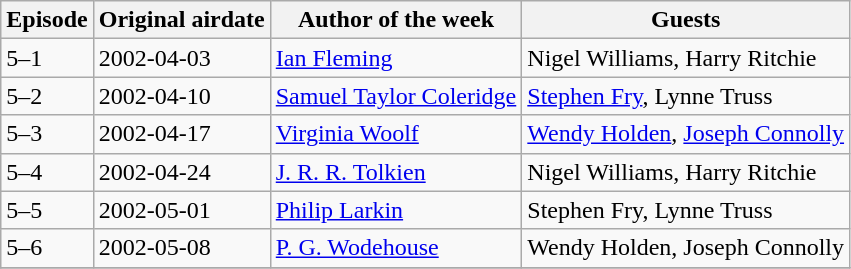<table class="wikitable">
<tr>
<th>Episode</th>
<th>Original airdate</th>
<th>Author of the week</th>
<th>Guests</th>
</tr>
<tr>
<td>5–1</td>
<td>2002-04-03</td>
<td><a href='#'>Ian Fleming</a></td>
<td>Nigel Williams, Harry Ritchie</td>
</tr>
<tr>
<td>5–2</td>
<td>2002-04-10</td>
<td><a href='#'>Samuel Taylor Coleridge</a></td>
<td><a href='#'>Stephen Fry</a>, Lynne Truss</td>
</tr>
<tr>
<td>5–3</td>
<td>2002-04-17</td>
<td><a href='#'>Virginia Woolf</a></td>
<td><a href='#'>Wendy Holden</a>, <a href='#'>Joseph Connolly</a></td>
</tr>
<tr>
<td>5–4</td>
<td>2002-04-24</td>
<td><a href='#'>J. R. R. Tolkien</a></td>
<td>Nigel Williams, Harry Ritchie</td>
</tr>
<tr>
<td>5–5</td>
<td>2002-05-01</td>
<td><a href='#'>Philip Larkin</a></td>
<td>Stephen Fry, Lynne Truss</td>
</tr>
<tr>
<td>5–6</td>
<td>2002-05-08</td>
<td><a href='#'>P. G. Wodehouse</a></td>
<td>Wendy Holden, Joseph Connolly</td>
</tr>
<tr>
</tr>
</table>
